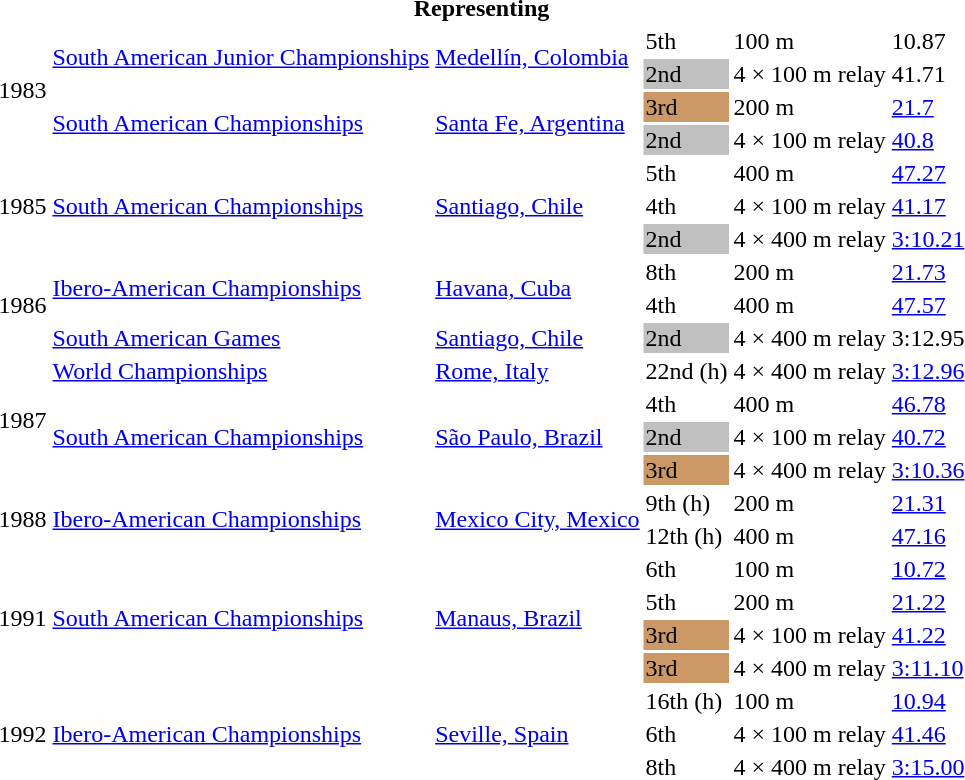<table>
<tr>
<th colspan="6">Representing </th>
</tr>
<tr>
<td rowspan=4>1983</td>
<td rowspan=2><a href='#'>South American Junior Championships</a></td>
<td rowspan=2><a href='#'>Medellín, Colombia</a></td>
<td>5th</td>
<td>100 m</td>
<td>10.87</td>
</tr>
<tr>
<td bgcolor=silver>2nd</td>
<td>4 × 100 m relay</td>
<td>41.71</td>
</tr>
<tr>
<td rowspan=2><a href='#'>South American Championships</a></td>
<td rowspan=2><a href='#'>Santa Fe, Argentina</a></td>
<td bgcolor=cc9966>3rd</td>
<td>200 m</td>
<td><a href='#'>21.7</a></td>
</tr>
<tr>
<td bgcolor=silver>2nd</td>
<td>4 × 100 m relay</td>
<td><a href='#'>40.8</a></td>
</tr>
<tr>
<td rowspan=3>1985</td>
<td rowspan=3><a href='#'>South American Championships</a></td>
<td rowspan=3><a href='#'>Santiago, Chile</a></td>
<td>5th</td>
<td>400 m</td>
<td><a href='#'>47.27</a></td>
</tr>
<tr>
<td>4th</td>
<td>4 × 100 m relay</td>
<td><a href='#'>41.17</a></td>
</tr>
<tr>
<td bgcolor=silver>2nd</td>
<td>4 × 400 m relay</td>
<td><a href='#'>3:10.21</a></td>
</tr>
<tr>
<td rowspan=3>1986</td>
<td rowspan=2><a href='#'>Ibero-American Championships</a></td>
<td rowspan=2><a href='#'>Havana, Cuba</a></td>
<td>8th</td>
<td>200 m</td>
<td><a href='#'>21.73</a></td>
</tr>
<tr>
<td>4th</td>
<td>400 m</td>
<td><a href='#'>47.57</a></td>
</tr>
<tr>
<td><a href='#'>South American Games</a></td>
<td><a href='#'>Santiago, Chile</a></td>
<td bgcolor=silver>2nd</td>
<td>4 × 400 m relay</td>
<td>3:12.95</td>
</tr>
<tr>
<td rowspan=4>1987</td>
<td><a href='#'>World Championships</a></td>
<td><a href='#'>Rome, Italy</a></td>
<td>22nd (h)</td>
<td>4 × 400 m relay</td>
<td><a href='#'>3:12.96</a></td>
</tr>
<tr>
<td rowspan=3><a href='#'>South American Championships</a></td>
<td rowspan=3><a href='#'>São Paulo, Brazil</a></td>
<td>4th</td>
<td>400 m</td>
<td><a href='#'>46.78</a></td>
</tr>
<tr>
<td bgcolor=silver>2nd</td>
<td>4 × 100 m relay</td>
<td><a href='#'>40.72</a></td>
</tr>
<tr>
<td bgcolor=cc9966>3rd</td>
<td>4 × 400 m relay</td>
<td><a href='#'>3:10.36</a></td>
</tr>
<tr>
<td rowspan=2>1988</td>
<td rowspan=2><a href='#'>Ibero-American Championships</a></td>
<td rowspan=2><a href='#'>Mexico City, Mexico</a></td>
<td>9th (h)</td>
<td>200 m</td>
<td><a href='#'>21.31</a></td>
</tr>
<tr>
<td>12th (h)</td>
<td>400 m</td>
<td><a href='#'>47.16</a></td>
</tr>
<tr>
<td rowspan=4>1991</td>
<td rowspan=4><a href='#'>South American Championships</a></td>
<td rowspan=4><a href='#'>Manaus, Brazil</a></td>
<td>6th</td>
<td>100 m</td>
<td><a href='#'>10.72</a></td>
</tr>
<tr>
<td>5th</td>
<td>200 m</td>
<td><a href='#'>21.22</a></td>
</tr>
<tr>
<td bgcolor=cc9966>3rd</td>
<td>4 × 100 m relay</td>
<td><a href='#'>41.22</a></td>
</tr>
<tr>
<td bgcolor=cc9966>3rd</td>
<td>4 × 400 m relay</td>
<td><a href='#'>3:11.10</a></td>
</tr>
<tr>
<td rowspan=3>1992</td>
<td rowspan=3><a href='#'>Ibero-American Championships</a></td>
<td rowspan=3><a href='#'>Seville, Spain</a></td>
<td>16th (h)</td>
<td>100 m</td>
<td><a href='#'>10.94</a></td>
</tr>
<tr>
<td>6th</td>
<td>4 × 100 m relay</td>
<td><a href='#'>41.46</a></td>
</tr>
<tr>
<td>8th</td>
<td>4 × 400 m relay</td>
<td><a href='#'>3:15.00</a></td>
</tr>
</table>
